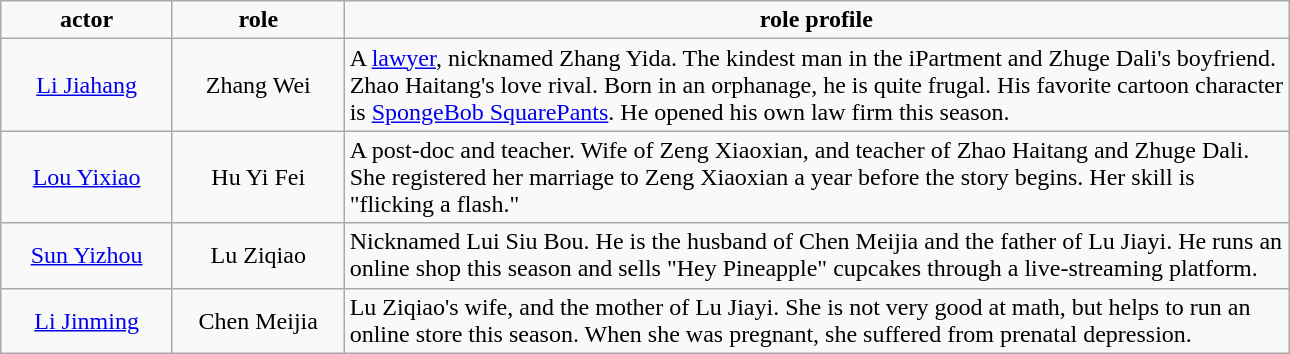<table class="wikitable" width="68%" style="text-align:center">
<tr>
<td style="width:10%"><strong>actor</strong></td>
<td style="width:10%"><strong>role</strong></td>
<td style="width:55%"><strong>role profile</strong></td>
</tr>
<tr>
<td><a href='#'>Li Jiahang</a></td>
<td>Zhang Wei</td>
<td align="left">A <a href='#'>lawyer</a>, nicknamed Zhang Yida. The kindest man in the iPartment and Zhuge Dali's boyfriend. Zhao Haitang's love rival. Born in an orphanage, he is quite frugal. His favorite cartoon character is <a href='#'>SpongeBob SquarePants</a>. He opened his own law firm this season.</td>
</tr>
<tr>
<td><a href='#'>Lou Yixiao</a></td>
<td>Hu Yi Fei</td>
<td align="left">A post-doc and teacher. Wife of Zeng Xiaoxian, and teacher of Zhao Haitang and Zhuge Dali. She registered her marriage to Zeng Xiaoxian a year before the story begins. Her skill is "flicking a flash."</td>
</tr>
<tr>
<td><a href='#'>Sun Yizhou</a></td>
<td>Lu Ziqiao</td>
<td align="left">Nicknamed Lui Siu Bou. He is the husband of Chen Meijia and the father of Lu Jiayi. He runs an online shop this season and sells "Hey Pineapple" cupcakes through a live-streaming platform.</td>
</tr>
<tr>
<td><a href='#'>Li Jinming</a></td>
<td>Chen Meijia</td>
<td align="left">Lu Ziqiao's wife, and the mother of Lu Jiayi. She is not very good at math, but helps to run an online store this season. When she was pregnant, she suffered from prenatal depression.</td>
</tr>
</table>
